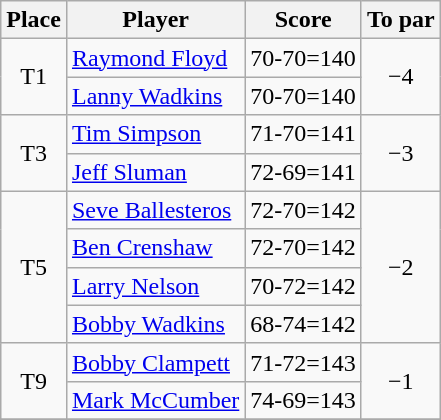<table class="wikitable">
<tr>
<th>Place</th>
<th>Player</th>
<th>Score</th>
<th>To par</th>
</tr>
<tr>
<td rowspan=2 align="center">T1</td>
<td> <a href='#'>Raymond Floyd</a></td>
<td>70-70=140</td>
<td rowspan=2 align="center">−4</td>
</tr>
<tr>
<td> <a href='#'>Lanny Wadkins</a></td>
<td>70-70=140</td>
</tr>
<tr>
<td rowspan=2 align="center">T3</td>
<td> <a href='#'>Tim Simpson</a></td>
<td>71-70=141</td>
<td rowspan=2 align="center">−3</td>
</tr>
<tr>
<td> <a href='#'>Jeff Sluman</a></td>
<td>72-69=141</td>
</tr>
<tr>
<td rowspan=4 align="center">T5</td>
<td> <a href='#'>Seve Ballesteros</a></td>
<td>72-70=142</td>
<td rowspan=4 align="center">−2</td>
</tr>
<tr>
<td> <a href='#'>Ben Crenshaw</a></td>
<td>72-70=142</td>
</tr>
<tr>
<td> <a href='#'>Larry Nelson</a></td>
<td>70-72=142</td>
</tr>
<tr>
<td> <a href='#'>Bobby Wadkins</a></td>
<td>68-74=142</td>
</tr>
<tr>
<td rowspan=2 align="center">T9</td>
<td> <a href='#'>Bobby Clampett</a></td>
<td>71-72=143</td>
<td rowspan=2 align="center">−1</td>
</tr>
<tr>
<td> <a href='#'>Mark McCumber</a></td>
<td>74-69=143</td>
</tr>
<tr>
</tr>
</table>
